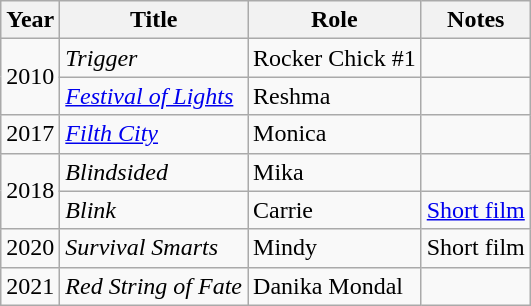<table class="wikitable sortable">
<tr>
<th>Year</th>
<th>Title</th>
<th>Role</th>
<th class="unsortable">Notes</th>
</tr>
<tr>
<td rowspan="2">2010</td>
<td><em>Trigger</em></td>
<td>Rocker Chick #1</td>
<td></td>
</tr>
<tr>
<td><em><a href='#'>Festival of Lights</a></em></td>
<td>Reshma</td>
<td></td>
</tr>
<tr>
<td>2017</td>
<td><em><a href='#'>Filth City</a></em></td>
<td>Monica</td>
<td></td>
</tr>
<tr>
<td rowspan="2">2018</td>
<td><em>Blindsided</em></td>
<td>Mika</td>
<td></td>
</tr>
<tr>
<td><em>Blink</em></td>
<td>Carrie</td>
<td><a href='#'>Short film</a></td>
</tr>
<tr>
<td>2020</td>
<td><em>Survival Smarts</em></td>
<td>Mindy</td>
<td>Short film</td>
</tr>
<tr>
<td>2021</td>
<td><em>Red String of Fate</em></td>
<td>Danika Mondal</td>
<td></td>
</tr>
</table>
